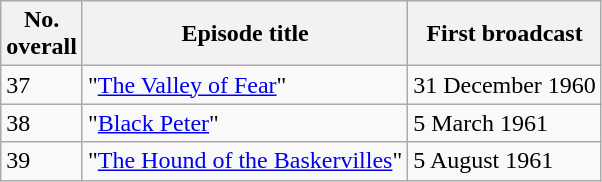<table class="wikitable">
<tr>
<th>No.<br>overall</th>
<th>Episode title</th>
<th>First broadcast</th>
</tr>
<tr>
<td>37</td>
<td>"<a href='#'>The Valley of Fear</a>"</td>
<td>31 December 1960</td>
</tr>
<tr>
<td>38</td>
<td>"<a href='#'>Black Peter</a>"</td>
<td>5 March 1961</td>
</tr>
<tr>
<td>39</td>
<td>"<a href='#'>The Hound of the Baskervilles</a>"</td>
<td>5 August 1961</td>
</tr>
</table>
